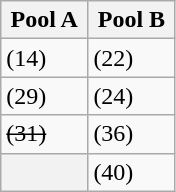<table class="wikitable">
<tr>
<th width=45%>Pool A</th>
<th width=45%>Pool B</th>
</tr>
<tr>
<td> (14)</td>
<td> (22)</td>
</tr>
<tr>
<td> (29)</td>
<td> (24)</td>
</tr>
<tr>
<td><s> (31)</s></td>
<td> (36)</td>
</tr>
<tr>
<th></th>
<td> (40)</td>
</tr>
</table>
